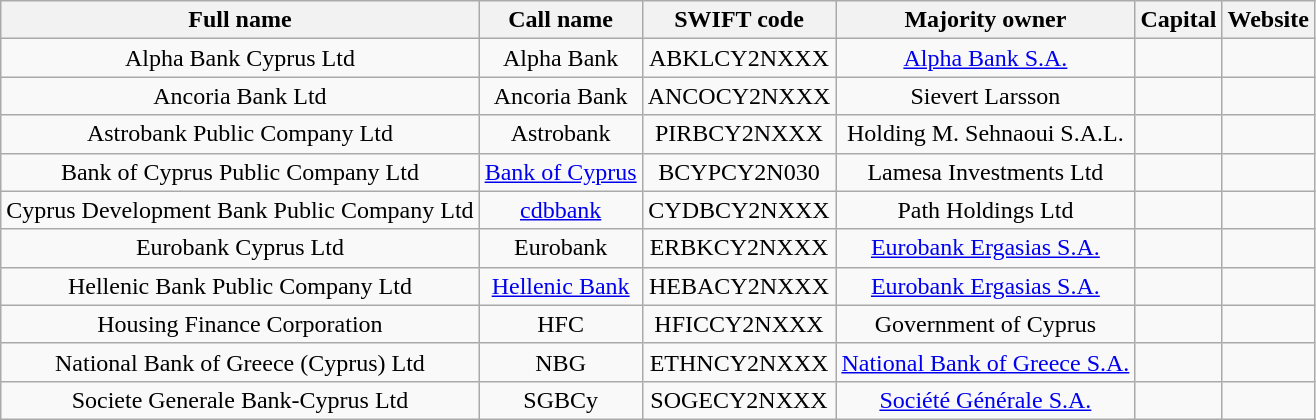<table class="wikitable sortable" style="text-align:center">
<tr>
<th>Full name</th>
<th>Call name</th>
<th>SWIFT code</th>
<th>Majority owner</th>
<th>Capital</th>
<th>Website</th>
</tr>
<tr>
<td>Alpha Bank Cyprus Ltd</td>
<td>Alpha Bank</td>
<td>ABKLCY2NXXX</td>
<td><a href='#'>Alpha Bank S.A.</a></td>
<td></td>
<td></td>
</tr>
<tr>
<td>Ancoria Bank Ltd</td>
<td>Ancoria Bank</td>
<td>ANCOCY2NXXX</td>
<td>Sievert Larsson</td>
<td></td>
<td></td>
</tr>
<tr>
<td>Astrobank Public Company Ltd</td>
<td>Astrobank</td>
<td>PIRBCY2NXXX</td>
<td>Holding M. Sehnaoui S.A.L.</td>
<td></td>
<td></td>
</tr>
<tr>
<td>Bank of Cyprus Public Company Ltd</td>
<td><a href='#'>Bank of Cyprus</a></td>
<td>BCYPCY2N030</td>
<td>Lamesa Investments Ltd</td>
<td></td>
<td></td>
</tr>
<tr>
<td>Cyprus Development Bank Public Company Ltd</td>
<td><a href='#'>cdbbank</a></td>
<td>CYDBCY2NXXX</td>
<td>Path Holdings Ltd</td>
<td></td>
<td></td>
</tr>
<tr>
<td>Eurobank Cyprus Ltd</td>
<td>Eurobank</td>
<td>ERBKCY2NXXX</td>
<td><a href='#'>Eurobank Ergasias S.A.</a></td>
<td></td>
<td></td>
</tr>
<tr>
<td>Hellenic Bank Public Company Ltd</td>
<td><a href='#'>Hellenic Bank</a></td>
<td>HEBACY2NXXX</td>
<td><a href='#'>Eurobank Ergasias S.A.</a></td>
<td></td>
<td></td>
</tr>
<tr>
<td>Housing Finance Corporation</td>
<td>HFC</td>
<td>HFICCY2NXXX</td>
<td>Government of Cyprus</td>
<td></td>
<td></td>
</tr>
<tr>
<td>National Bank of Greece (Cyprus) Ltd</td>
<td>NBG</td>
<td>ETHNCY2NXXX</td>
<td><a href='#'>National Bank of Greece S.A.</a></td>
<td></td>
<td></td>
</tr>
<tr>
<td>Societe Generale Bank-Cyprus Ltd</td>
<td>SGBCy</td>
<td>SOGECY2NXXX</td>
<td><a href='#'>Société Générale S.A.</a></td>
<td></td>
<td></td>
</tr>
</table>
